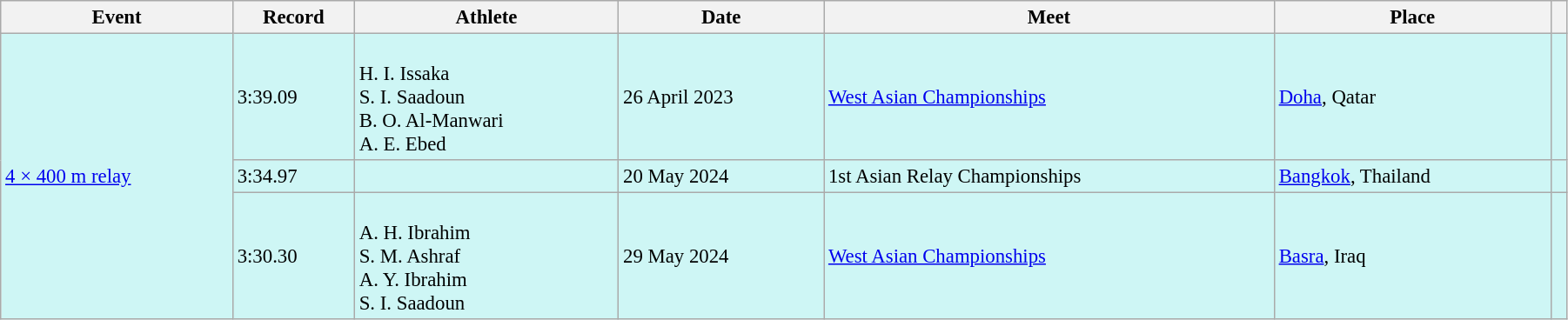<table class="wikitable" style="font-size: 95%; width: 95%;">
<tr>
<th>Event</th>
<th>Record</th>
<th>Athlete</th>
<th>Date</th>
<th>Meet</th>
<th>Place</th>
<th></th>
</tr>
<tr bgcolor="#CEF6F5">
<td rowspan=3><a href='#'>4 × 400 m relay</a></td>
<td>3:39.09</td>
<td><br>H. I. Issaka<br>S. I. Saadoun<br>B. O. Al-Manwari<br>A. E. Ebed</td>
<td>26 April 2023</td>
<td><a href='#'>West Asian Championships</a></td>
<td><a href='#'>Doha</a>, Qatar</td>
<td></td>
</tr>
<tr bgcolor="#CEF6F5">
<td>3:34.97</td>
<td></td>
<td>20 May 2024</td>
<td>1st Asian Relay Championships</td>
<td><a href='#'>Bangkok</a>, Thailand</td>
<td></td>
</tr>
<tr bgcolor="#CEF6F5">
<td>3:30.30</td>
<td><br>A. H. Ibrahim<br>S. M. Ashraf<br>A. Y. Ibrahim<br>S. I. Saadoun</td>
<td>29 May 2024</td>
<td><a href='#'>West Asian Championships</a></td>
<td><a href='#'>Basra</a>, Iraq</td>
<td></td>
</tr>
</table>
